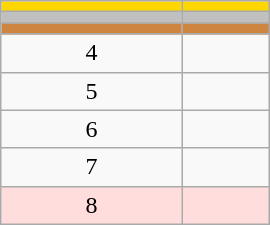<table class="wikitable" style="width:180px;">
<tr style="background:gold;">
<td align=center></td>
<td></td>
</tr>
<tr style="background:silver;">
<td align=center></td>
<td></td>
</tr>
<tr style="background:peru;">
<td align=center></td>
<td></td>
</tr>
<tr>
<td align=center>4</td>
<td></td>
</tr>
<tr>
<td align=center>5</td>
<td></td>
</tr>
<tr>
<td align=center>6</td>
<td></td>
</tr>
<tr>
<td align=center>7</td>
<td></td>
</tr>
<tr style="background:#fdd;">
<td align=center>8</td>
<td> </td>
</tr>
</table>
